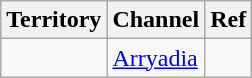<table class="wikitable">
<tr>
<th>Territory</th>
<th>Channel</th>
<th>Ref</th>
</tr>
<tr>
<td></td>
<td><a href='#'>Arryadia</a></td>
<td></td>
</tr>
</table>
